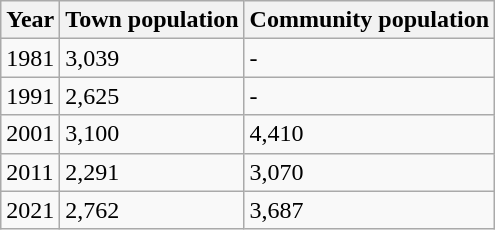<table class=wikitable>
<tr>
<th>Year</th>
<th>Town population</th>
<th>Community population</th>
</tr>
<tr>
<td>1981</td>
<td>3,039</td>
<td>-</td>
</tr>
<tr>
<td>1991</td>
<td>2,625</td>
<td>-</td>
</tr>
<tr>
<td>2001</td>
<td>3,100</td>
<td>4,410</td>
</tr>
<tr>
<td>2011</td>
<td>2,291</td>
<td>3,070</td>
</tr>
<tr>
<td>2021</td>
<td>2,762</td>
<td>3,687</td>
</tr>
</table>
